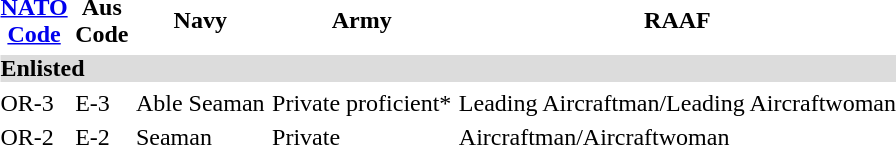<table border=0 cellpadding=0 cellspacing=5>
<tr>
<th><a href='#'>NATO<br>Code</a></th>
<th>Aus<br>Code</th>
<th>Navy</th>
<th>Army</th>
<th>RAAF</th>
</tr>
<tr bgcolor=#dcdcdc>
<th colspan=5 align=left>Enlisted</th>
</tr>
<tr valign=top>
<td>OR-3</td>
<td>E-3</td>
<td>Able Seaman</td>
<td>Private proficient*</td>
<td>Leading Aircraftman/Leading Aircraftwoman</td>
</tr>
<tr valign=top>
<td>OR-2</td>
<td>E-2</td>
<td>Seaman</td>
<td>Private</td>
<td>Aircraftman/Aircraftwoman</td>
</tr>
</table>
